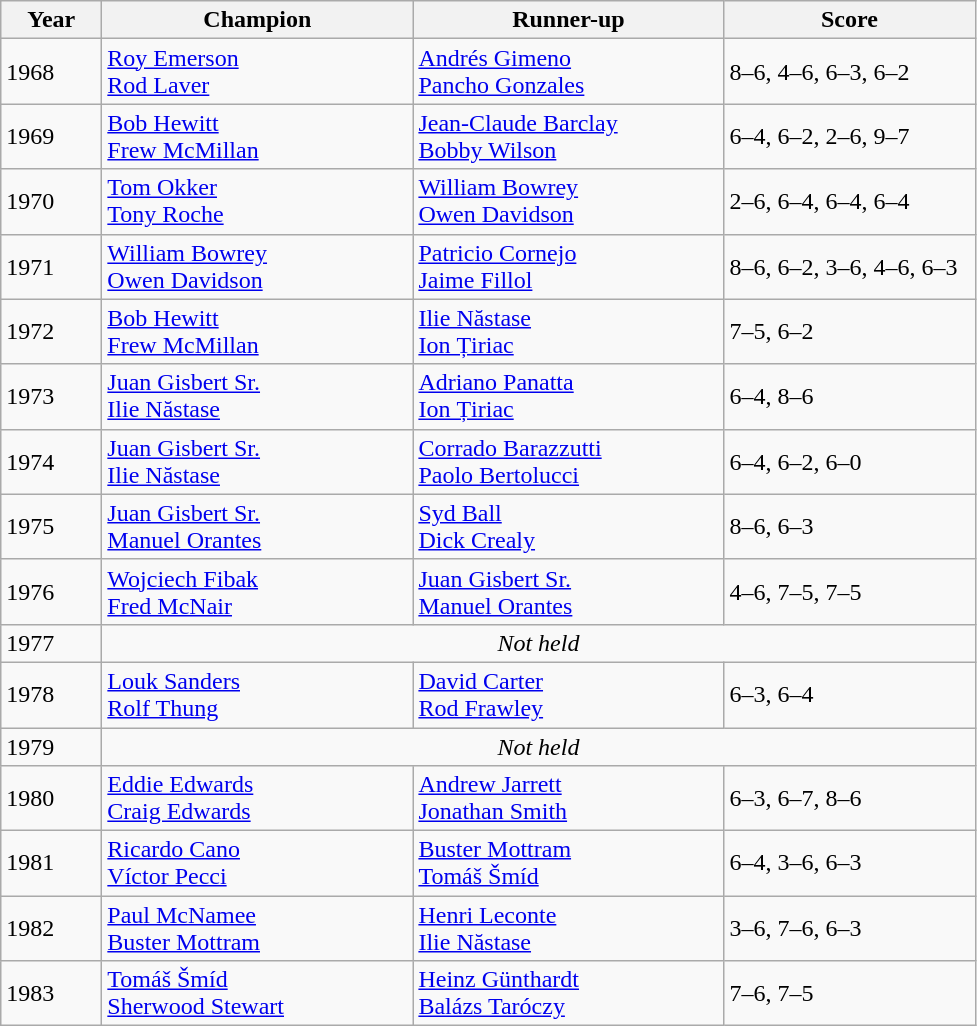<table class="wikitable">
<tr>
<th style="width:60px"><strong>Year</strong></th>
<th style="width:200px"><strong>Champion</strong></th>
<th style="width:200px"><strong>Runner-up</strong></th>
<th style="width:160px"><strong>Score</strong></th>
</tr>
<tr>
<td>1968</td>
<td> <a href='#'>Roy Emerson</a><br> <a href='#'>Rod Laver</a></td>
<td> <a href='#'>Andrés Gimeno</a><br> <a href='#'>Pancho Gonzales</a></td>
<td>8–6, 4–6, 6–3, 6–2</td>
</tr>
<tr>
<td>1969</td>
<td> <a href='#'>Bob Hewitt</a><br> <a href='#'>Frew McMillan</a></td>
<td> <a href='#'>Jean-Claude Barclay</a><br> <a href='#'>Bobby Wilson</a></td>
<td>6–4, 6–2, 2–6, 9–7</td>
</tr>
<tr>
<td>1970</td>
<td> <a href='#'>Tom Okker</a><br> <a href='#'>Tony Roche</a></td>
<td> <a href='#'>William Bowrey</a><br> <a href='#'>Owen Davidson</a></td>
<td>2–6, 6–4, 6–4, 6–4</td>
</tr>
<tr>
<td>1971</td>
<td> <a href='#'>William Bowrey</a><br> <a href='#'>Owen Davidson</a></td>
<td> <a href='#'>Patricio Cornejo</a><br> <a href='#'>Jaime Fillol</a></td>
<td>8–6, 6–2, 3–6, 4–6, 6–3</td>
</tr>
<tr>
<td>1972</td>
<td> <a href='#'>Bob Hewitt</a><br> <a href='#'>Frew McMillan</a></td>
<td> <a href='#'>Ilie Năstase</a><br> <a href='#'>Ion Țiriac</a></td>
<td>7–5, 6–2</td>
</tr>
<tr>
<td>1973</td>
<td> <a href='#'>Juan Gisbert Sr.</a><br> <a href='#'>Ilie Năstase</a></td>
<td> <a href='#'>Adriano Panatta</a><br> <a href='#'>Ion Țiriac</a></td>
<td>6–4, 8–6</td>
</tr>
<tr>
<td>1974</td>
<td> <a href='#'>Juan Gisbert Sr.</a><br> <a href='#'>Ilie Năstase</a></td>
<td> <a href='#'>Corrado Barazzutti</a><br> <a href='#'>Paolo Bertolucci</a></td>
<td>6–4, 6–2, 6–0</td>
</tr>
<tr>
<td>1975</td>
<td> <a href='#'>Juan Gisbert Sr.</a><br> <a href='#'>Manuel Orantes</a></td>
<td> <a href='#'>Syd Ball</a><br> <a href='#'>Dick Crealy</a></td>
<td>8–6, 6–3</td>
</tr>
<tr>
<td>1976</td>
<td> <a href='#'>Wojciech Fibak</a><br> <a href='#'>Fred McNair</a></td>
<td> <a href='#'>Juan Gisbert Sr.</a><br> <a href='#'>Manuel Orantes</a></td>
<td>4–6, 7–5, 7–5</td>
</tr>
<tr>
<td>1977</td>
<td colspan=3 align=center><em>Not held</em></td>
</tr>
<tr>
<td>1978</td>
<td> <a href='#'>Louk Sanders</a><br> <a href='#'>Rolf Thung</a></td>
<td> <a href='#'>David Carter</a><br> <a href='#'>Rod Frawley</a></td>
<td>6–3, 6–4</td>
</tr>
<tr>
<td>1979</td>
<td colspan=3 align=center><em>Not held</em></td>
</tr>
<tr>
<td>1980</td>
<td> <a href='#'>Eddie Edwards</a><br> <a href='#'>Craig Edwards</a></td>
<td> <a href='#'>Andrew Jarrett</a><br> <a href='#'>Jonathan Smith</a></td>
<td>6–3, 6–7, 8–6</td>
</tr>
<tr>
<td>1981</td>
<td> <a href='#'>Ricardo Cano</a><br> <a href='#'>Víctor Pecci</a></td>
<td> <a href='#'>Buster Mottram</a><br> <a href='#'>Tomáš Šmíd</a></td>
<td>6–4, 3–6, 6–3</td>
</tr>
<tr>
<td>1982</td>
<td> <a href='#'>Paul McNamee</a><br> <a href='#'>Buster Mottram</a></td>
<td> <a href='#'>Henri Leconte</a><br> <a href='#'>Ilie Năstase</a></td>
<td>3–6, 7–6, 6–3</td>
</tr>
<tr>
<td>1983</td>
<td> <a href='#'>Tomáš Šmíd</a><br> <a href='#'>Sherwood Stewart</a></td>
<td> <a href='#'>Heinz Günthardt</a><br> <a href='#'>Balázs Taróczy</a></td>
<td>7–6, 7–5</td>
</tr>
</table>
